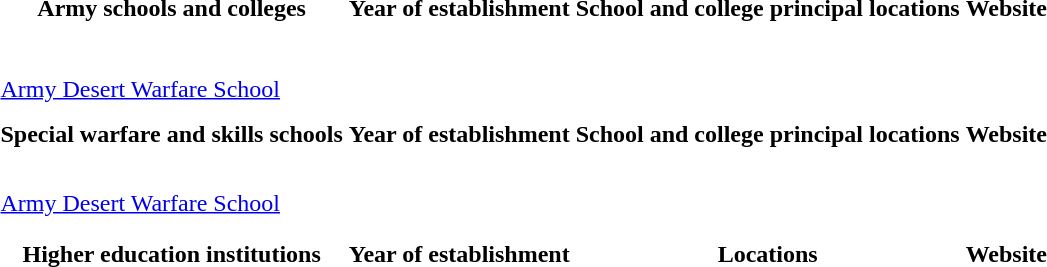<table class="mw-datatable">
<tr>
<th>Army schools and colleges</th>
<th>Year of establishment</th>
<th>School and college principal locations</th>
<th>Website</th>
</tr>
<tr>
<td></td>
<td></td>
<td></td>
<td></td>
</tr>
<tr>
<td></td>
<td></td>
<td></td>
<td></td>
</tr>
<tr>
<td></td>
<td></td>
<td></td>
<td></td>
</tr>
<tr>
<td></td>
<td></td>
<td></td>
<td></td>
</tr>
<tr>
<td></td>
<td></td>
<td></td>
<td></td>
</tr>
<tr>
<td></td>
<td></td>
<td></td>
<td></td>
</tr>
<tr>
<td></td>
<td></td>
<td></td>
<td></td>
</tr>
<tr>
<td></td>
<td></td>
<td></td>
<td></td>
</tr>
<tr>
<td><a href='#'>Army Desert Warfare School</a></td>
<td></td>
<td></td>
<td></td>
</tr>
<tr>
<td></td>
<td></td>
<td></td>
<td></td>
</tr>
<tr>
<td></td>
<td></td>
<td></td>
<td></td>
</tr>
<tr>
<th>Special warfare and skills schools</th>
<th>Year of establishment</th>
<th>School and college principal locations</th>
<th>Website</th>
</tr>
<tr>
<td></td>
<td></td>
<td></td>
<td></td>
</tr>
<tr>
<td></td>
<td></td>
<td></td>
<td></td>
</tr>
<tr>
<td></td>
<td></td>
<td></td>
<td></td>
</tr>
<tr>
<td></td>
<td></td>
<td></td>
<td></td>
</tr>
<tr>
<td></td>
<td></td>
<td></td>
<td></td>
</tr>
<tr>
<td></td>
<td></td>
<td></td>
<td></td>
</tr>
<tr>
<td><a href='#'>Army Desert Warfare School</a></td>
<td></td>
<td></td>
<td></td>
</tr>
<tr>
<td></td>
<td></td>
<td></td>
<td></td>
</tr>
<tr>
<td></td>
<td></td>
<td></td>
<td></td>
</tr>
<tr>
<td></td>
<td></td>
<td></td>
<td></td>
</tr>
<tr>
<th>Higher education institutions</th>
<th>Year of establishment</th>
<th>Locations</th>
<th>Website</th>
</tr>
<tr>
<td></td>
<td></td>
<td></td>
<td></td>
</tr>
<tr>
<td></td>
<td></td>
<td></td>
<td></td>
</tr>
<tr>
<td></td>
<td></td>
<td></td>
<td></td>
</tr>
<tr>
</tr>
</table>
